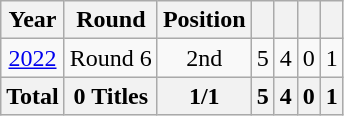<table class="wikitable" style="text-align: center;">
<tr>
<th>Year</th>
<th>Round</th>
<th>Position</th>
<th></th>
<th></th>
<th></th>
<th></th>
</tr>
<tr>
<td> <a href='#'>2022</a></td>
<td>Round 6</td>
<td>2nd</td>
<td>5</td>
<td>4</td>
<td>0</td>
<td>1</td>
</tr>
<tr>
<th>Total</th>
<th>0 Titles</th>
<th>1/1</th>
<th>5</th>
<th>4</th>
<th>0</th>
<th>1</th>
</tr>
</table>
